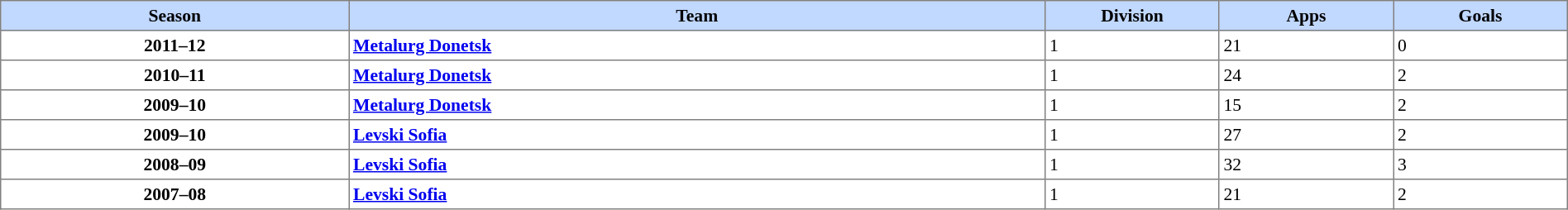<table border=1 style="border-collapse:collapse; font-size:90%;" cellpadding=3 cellspacing=0 width=100%>
<tr bgcolor=#C1D8FF align=center>
<th width=10%>Season</th>
<th width=20%>Team</th>
<th width=5%>Division</th>
<th width=5%>Apps</th>
<th width=5%>Goals</th>
</tr>
<tr>
<td align=center><strong>2011–12</strong></td>
<td><strong><a href='#'>Metalurg Donetsk</a></strong></td>
<td>1</td>
<td>21</td>
<td>0</td>
</tr>
<tr>
<td align=center><strong>2010–11</strong></td>
<td><strong><a href='#'>Metalurg Donetsk</a></strong></td>
<td>1</td>
<td>24</td>
<td>2</td>
</tr>
<tr>
<td align=center><strong>2009–10</strong></td>
<td><strong><a href='#'>Metalurg Donetsk</a></strong></td>
<td>1</td>
<td>15</td>
<td>2</td>
</tr>
<tr>
<td align=center><strong>2009–10</strong></td>
<td><strong><a href='#'>Levski Sofia</a></strong></td>
<td>1</td>
<td>27</td>
<td>2</td>
</tr>
<tr>
<td align=center><strong>2008–09</strong></td>
<td><strong><a href='#'>Levski Sofia</a></strong></td>
<td>1</td>
<td>32</td>
<td>3</td>
</tr>
<tr>
<td align=center><strong>2007–08</strong></td>
<td><strong><a href='#'>Levski Sofia</a></strong></td>
<td>1</td>
<td>21</td>
<td>2</td>
</tr>
</table>
